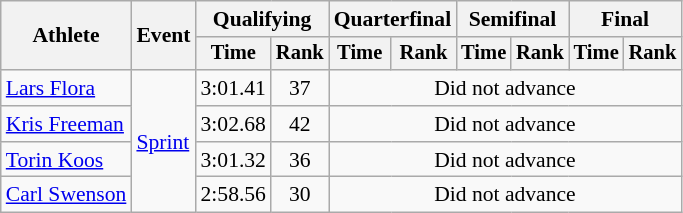<table class=wikitable style=font-size:90%;text-align:center>
<tr>
<th rowspan=2>Athlete</th>
<th rowspan=2>Event</th>
<th colspan=2>Qualifying</th>
<th colspan=2>Quarterfinal</th>
<th colspan=2>Semifinal</th>
<th colspan=2>Final</th>
</tr>
<tr style=font-size:95%>
<th>Time</th>
<th>Rank</th>
<th>Time</th>
<th>Rank</th>
<th>Time</th>
<th>Rank</th>
<th>Time</th>
<th>Rank</th>
</tr>
<tr>
<td align=left><a href='#'>Lars Flora</a></td>
<td align=left rowspan=4><a href='#'>Sprint</a></td>
<td>3:01.41</td>
<td>37</td>
<td colspan=6>Did not advance</td>
</tr>
<tr>
<td align=left><a href='#'>Kris Freeman</a></td>
<td>3:02.68</td>
<td>42</td>
<td colspan=6>Did not advance</td>
</tr>
<tr>
<td align=left><a href='#'>Torin Koos</a></td>
<td>3:01.32</td>
<td>36</td>
<td colspan=6>Did not advance</td>
</tr>
<tr>
<td align=left><a href='#'>Carl Swenson</a></td>
<td>2:58.56</td>
<td>30</td>
<td colspan=6>Did not advance</td>
</tr>
</table>
